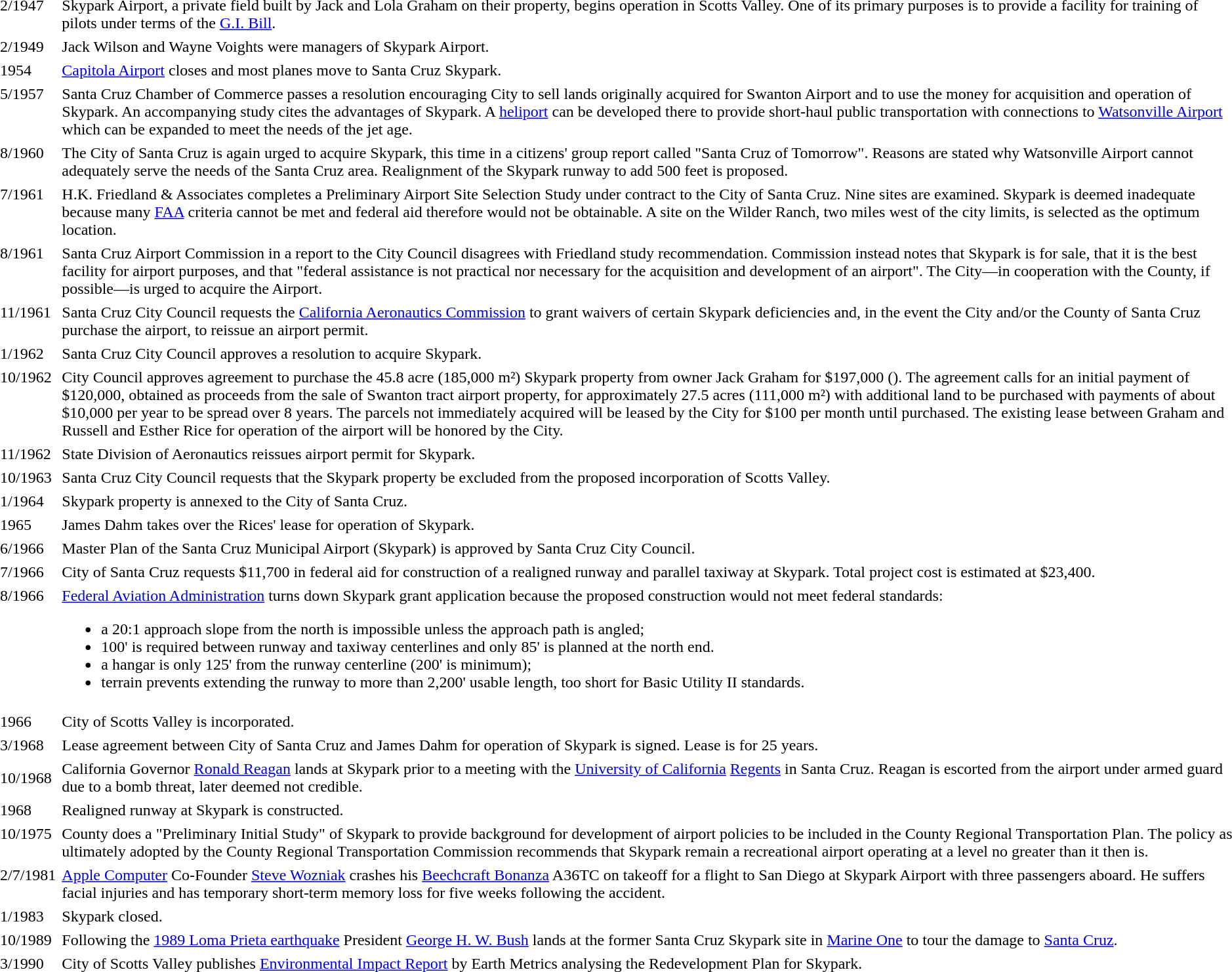<table border="0" cellpadding="2">
<tr>
<td valign="top">2/1947</td>
<td>Skypark Airport, a private field built by Jack and Lola Graham on their property, begins operation in Scotts Valley. One of its primary purposes is to provide a facility for training of pilots under terms of the <a href='#'>G.I. Bill</a>.</td>
</tr>
<tr>
<td>2/1949</td>
<td>Jack Wilson and Wayne Voights were managers of Skypark Airport.</td>
</tr>
<tr>
<td>1954</td>
<td><a href='#'>Capitola Airport</a> closes and most planes move to Santa Cruz Skypark.</td>
</tr>
<tr>
<td valign="top">5/1957</td>
<td>Santa Cruz Chamber of Commerce passes a resolution encouraging City to sell lands originally acquired for Swanton Airport and to use the money for acquisition and operation of Skypark. An accompanying study cites the advantages of Skypark. A <a href='#'>heliport</a> can be developed there to provide short-haul public transportation with connections to <a href='#'>Watsonville Airport</a> which can be expanded to meet the needs of the jet age.</td>
</tr>
<tr>
<td valign="top">8/1960</td>
<td>The City of Santa Cruz is again urged to acquire Skypark, this time in a citizens' group report called "Santa Cruz of Tomorrow". Reasons are stated why Watsonville Airport cannot adequately serve the needs of the Santa Cruz area. Realignment of the Skypark runway to add 500 feet is proposed.</td>
</tr>
<tr>
<td valign="top">7/1961</td>
<td>H.K. Friedland & Associates completes a Preliminary Airport Site Selection Study under contract to the City of Santa Cruz. Nine sites are examined. Skypark is deemed inadequate because many <a href='#'>FAA</a> criteria cannot be met and federal aid therefore would not be obtainable. A site on the Wilder Ranch, two miles west of the city limits, is selected as the optimum location.</td>
</tr>
<tr>
<td valign="top">8/1961</td>
<td>Santa Cruz Airport Commission in a report to the City Council disagrees with Friedland study recommendation. Commission instead notes that Skypark is for sale, that it is the best facility for airport purposes, and that "federal assistance is not practical nor necessary for the acquisition and development of an airport". The City—in cooperation with the County, if possible—is urged to acquire the Airport.</td>
</tr>
<tr>
<td valign="top">11/1961</td>
<td>Santa Cruz City Council requests the <a href='#'>California Aeronautics Commission</a> to grant waivers of certain Skypark deficiencies and, in the event the City and/or the County of Santa Cruz purchase the airport, to reissue an airport permit.</td>
</tr>
<tr>
<td valign="top">1/1962</td>
<td>Santa Cruz City Council approves a resolution to acquire Skypark.</td>
</tr>
<tr>
<td valign="top">10/1962</td>
<td>City Council approves agreement to purchase the 45.8 acre (185,000 m²) Skypark property from owner Jack Graham for $197,000 (). The agreement calls for an initial payment of $120,000, obtained as proceeds from the sale of Swanton tract airport property, for approximately 27.5 acres (111,000 m²) with additional land to be purchased with payments of about $10,000 per year to be spread over 8 years. The parcels not immediately acquired will be leased by the City for $100 per month until purchased. The existing lease between Graham and Russell and Esther Rice for operation of the airport will be honored by the City.</td>
</tr>
<tr>
<td valign="top">11/1962</td>
<td>State Division of Aeronautics reissues airport permit for Skypark.</td>
</tr>
<tr>
<td valign="top">10/1963</td>
<td>Santa Cruz City Council requests that the Skypark property be excluded from the proposed incorporation of Scotts Valley.</td>
</tr>
<tr>
<td valign="top">1/1964</td>
<td>Skypark property is annexed to the City of Santa Cruz.</td>
</tr>
<tr>
<td valign="top">1965</td>
<td>James Dahm takes over the Rices' lease for operation of Skypark.</td>
</tr>
<tr>
<td valign="top">6/1966</td>
<td>Master Plan of the Santa Cruz Municipal Airport (Skypark) is approved by Santa Cruz City Council.</td>
</tr>
<tr>
<td valign="top">7/1966</td>
<td>City of Santa Cruz requests $11,700 in federal aid for construction of a realigned runway and parallel taxiway at Skypark. Total project cost is estimated at $23,400.</td>
</tr>
<tr>
<td valign="top">8/1966</td>
<td><a href='#'>Federal Aviation Administration</a> turns down Skypark grant application because the proposed construction would not meet federal standards:<br><ul><li>a 20:1 approach slope from the north is impossible unless the approach path is angled;</li><li>100' is required between runway and taxiway centerlines and only 85' is planned at the north end.</li><li>a hangar is only 125' from the runway centerline (200' is minimum);</li><li>terrain prevents extending the runway to more than 2,200' usable length, too short for Basic Utility II standards.</li></ul></td>
</tr>
<tr>
<td valign="top">1966</td>
<td>City of Scotts Valley is incorporated.</td>
</tr>
<tr>
<td valign="top">3/1968</td>
<td>Lease agreement between City of Santa Cruz and James Dahm for operation of Skypark is signed. Lease is for 25 years.</td>
</tr>
<tr>
<td>10/1968</td>
<td>California Governor <a href='#'>Ronald Reagan</a> lands at Skypark prior to a meeting with the <a href='#'>University of California</a> <a href='#'>Regents</a> in Santa Cruz. Reagan is escorted from the airport under armed guard due to a bomb threat, later deemed not credible.</td>
</tr>
<tr>
<td valign="top">1968</td>
<td>Realigned runway at Skypark is constructed.</td>
</tr>
<tr>
<td valign="top">10/1975</td>
<td>County does a "Preliminary Initial Study" of Skypark to provide background for development of airport policies to be included in the County Regional Transportation Plan. The policy as ultimately adopted by the County Regional Transportation Commission recommends that Skypark remain a recreational airport operating at a level no greater than it then is.</td>
</tr>
<tr>
<td valign="top">2/7/1981</td>
<td><a href='#'>Apple Computer</a> Co-Founder <a href='#'>Steve Wozniak</a> crashes his <a href='#'>Beechcraft Bonanza</a> A36TC on takeoff for a flight to San Diego at Skypark Airport with three passengers aboard. He suffers facial injuries and has temporary short-term memory loss for five weeks following the accident.</td>
</tr>
<tr>
<td valign="top">1/1983</td>
<td>Skypark closed.</td>
</tr>
<tr>
<td valign="top">10/1989</td>
<td>Following the <a href='#'>1989 Loma Prieta earthquake</a> President <a href='#'>George H. W. Bush</a> lands at the former Santa Cruz Skypark site in <a href='#'>Marine One</a> to tour the damage to <a href='#'>Santa Cruz</a>.</td>
</tr>
<tr>
<td valign="top">3/1990</td>
<td>City of Scotts Valley publishes <a href='#'>Environmental Impact Report</a> by Earth Metrics analysing the Redevelopment Plan for Skypark.</td>
</tr>
</table>
